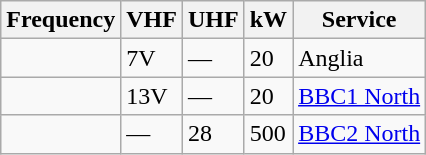<table class="wikitable sortable">
<tr>
<th>Frequency</th>
<th>VHF</th>
<th>UHF</th>
<th>kW</th>
<th>Service</th>
</tr>
<tr>
<td></td>
<td>7V</td>
<td>—</td>
<td>20</td>
<td>Anglia</td>
</tr>
<tr>
<td></td>
<td>13V</td>
<td>—</td>
<td>20</td>
<td><a href='#'>BBC1 North</a></td>
</tr>
<tr>
<td></td>
<td>—</td>
<td>28</td>
<td>500</td>
<td><a href='#'>BBC2 North</a></td>
</tr>
</table>
